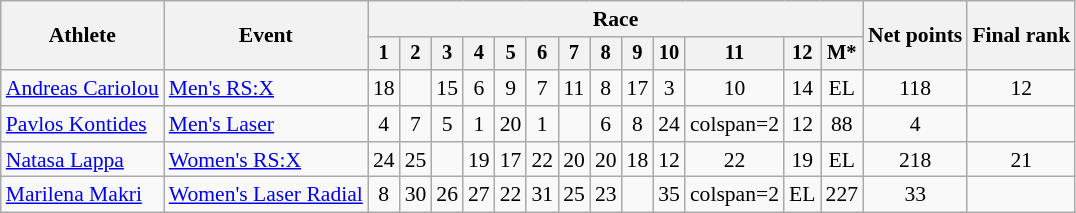<table class="wikitable" style="font-size:90%">
<tr>
<th rowspan="2">Athlete</th>
<th rowspan="2">Event</th>
<th colspan=13>Race</th>
<th rowspan=2>Net points</th>
<th rowspan=2>Final rank</th>
</tr>
<tr style="font-size:95%">
<th>1</th>
<th>2</th>
<th>3</th>
<th>4</th>
<th>5</th>
<th>6</th>
<th>7</th>
<th>8</th>
<th>9</th>
<th>10</th>
<th>11</th>
<th>12</th>
<th>M*</th>
</tr>
<tr align=center>
<td align=left><a href='#'>Andreas Cariolou</a></td>
<td align=left><a href='#'>Men's RS:X</a></td>
<td>18</td>
<td></td>
<td>15</td>
<td>6</td>
<td>9</td>
<td>7</td>
<td>11</td>
<td>8</td>
<td>17</td>
<td>3</td>
<td>10</td>
<td>14</td>
<td>EL</td>
<td>118</td>
<td>12</td>
</tr>
<tr align=center>
<td align=left><a href='#'>Pavlos Kontides</a></td>
<td align=left><a href='#'>Men's Laser</a></td>
<td>4</td>
<td>7</td>
<td>5</td>
<td>1</td>
<td>20</td>
<td>1</td>
<td></td>
<td>6</td>
<td>8</td>
<td>24</td>
<td>colspan=2 </td>
<td>12</td>
<td>88</td>
<td>4</td>
</tr>
<tr align=center>
<td align=left><a href='#'>Natasa Lappa</a></td>
<td align=left><a href='#'>Women's RS:X</a></td>
<td>24</td>
<td>25</td>
<td></td>
<td>19</td>
<td>17</td>
<td>22</td>
<td>20</td>
<td>20</td>
<td>18</td>
<td>12</td>
<td>22</td>
<td>19</td>
<td>EL</td>
<td>218</td>
<td>21</td>
</tr>
<tr align=center>
<td align=left><a href='#'>Marilena Makri</a></td>
<td align=left><a href='#'>Women's Laser Radial</a></td>
<td>8</td>
<td>30</td>
<td>26</td>
<td>27</td>
<td>22</td>
<td>31</td>
<td>25</td>
<td>23</td>
<td></td>
<td>35</td>
<td>colspan=2 </td>
<td>EL</td>
<td>227</td>
<td>33</td>
</tr>
</table>
